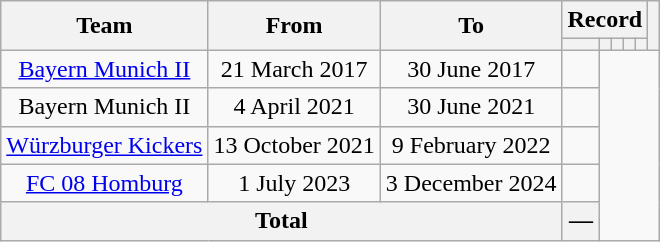<table class="wikitable" style="text-align: center">
<tr>
<th rowspan="2">Team</th>
<th rowspan="2">From</th>
<th rowspan="2">To</th>
<th colspan="5">Record</th>
<th rowspan="2"></th>
</tr>
<tr>
<th></th>
<th></th>
<th></th>
<th></th>
<th></th>
</tr>
<tr>
<td><a href='#'>Bayern Munich II</a></td>
<td>21 March 2017</td>
<td>30 June 2017<br></td>
<td></td>
</tr>
<tr>
<td>Bayern Munich II</td>
<td>4 April 2021</td>
<td>30 June 2021<br></td>
<td></td>
</tr>
<tr>
<td><a href='#'>Würzburger Kickers</a></td>
<td>13 October 2021</td>
<td>9 February 2022<br></td>
<td></td>
</tr>
<tr>
<td><a href='#'>FC 08 Homburg</a></td>
<td>1 July 2023</td>
<td>3 December 2024<br></td>
<td></td>
</tr>
<tr>
<th colspan="3">Total<br></th>
<th>—</th>
</tr>
</table>
